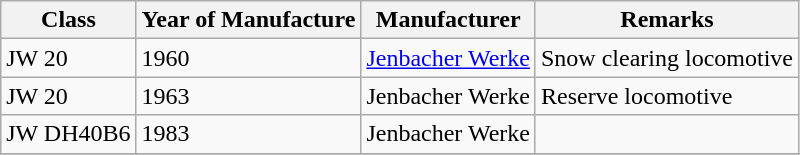<table class="wikitable sortable">
<tr>
<th>Class</th>
<th>Year of Manufacture</th>
<th>Manufacturer</th>
<th>Remarks</th>
</tr>
<tr>
<td>JW 20</td>
<td>1960</td>
<td><a href='#'>Jenbacher Werke</a></td>
<td>Snow clearing locomotive</td>
</tr>
<tr>
<td>JW 20</td>
<td>1963</td>
<td>Jenbacher Werke</td>
<td>Reserve locomotive</td>
</tr>
<tr>
<td>JW DH40B6</td>
<td>1983</td>
<td>Jenbacher Werke</td>
<td></td>
</tr>
<tr>
</tr>
</table>
